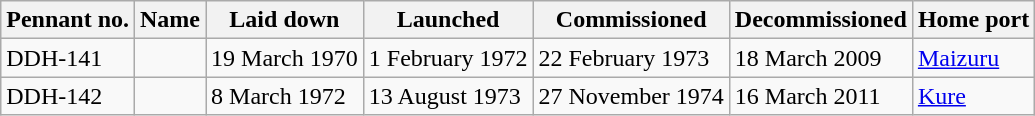<table class=wikitable>
<tr>
<th>Pennant no.</th>
<th>Name</th>
<th>Laid down</th>
<th>Launched</th>
<th>Commissioned</th>
<th>Decommissioned</th>
<th>Home port</th>
</tr>
<tr>
<td>DDH-141</td>
<td></td>
<td>19 March 1970</td>
<td>1 February 1972</td>
<td>22 February 1973</td>
<td>18 March 2009</td>
<td><a href='#'>Maizuru</a></td>
</tr>
<tr>
<td>DDH-142</td>
<td></td>
<td>8 March 1972</td>
<td>13 August 1973</td>
<td>27 November 1974</td>
<td>16 March 2011</td>
<td><a href='#'>Kure</a></td>
</tr>
</table>
